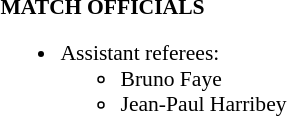<table width=100% style="font-size: 90%">
<tr>
<td width=50% valign=top><br><strong>MATCH OFFICIALS</strong><ul><li>Assistant referees:<ul><li>Bruno Faye</li><li>Jean-Paul Harribey</li></ul></li></ul></td>
</tr>
</table>
